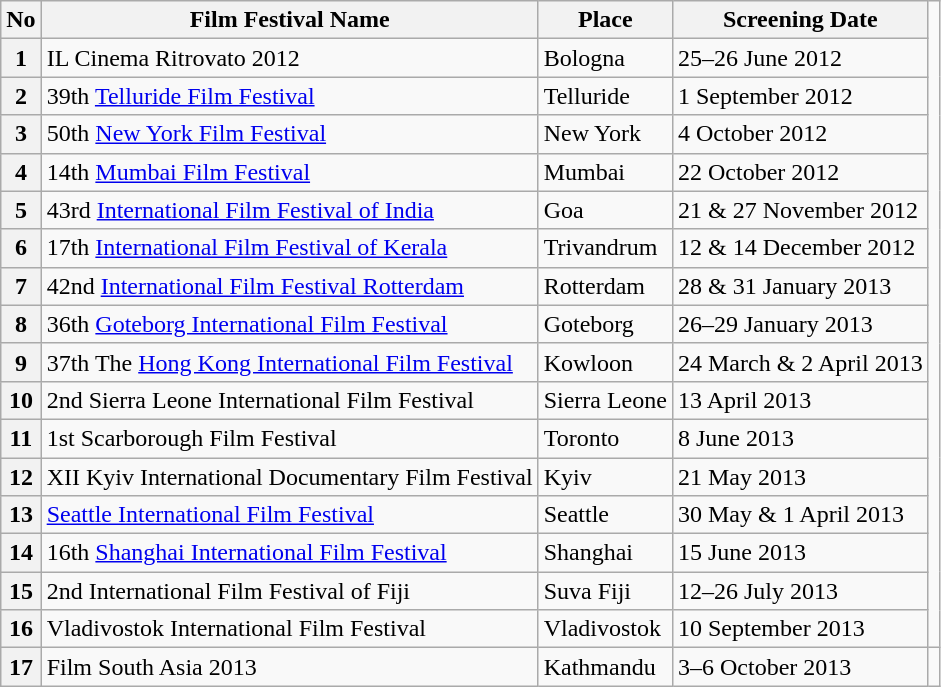<table class="wikitable">
<tr>
<th>No</th>
<th>Film Festival Name</th>
<th>Place</th>
<th>Screening Date</th>
</tr>
<tr>
<th>1</th>
<td>IL Cinema Ritrovato 2012</td>
<td>Bologna</td>
<td>25–26 June 2012</td>
</tr>
<tr>
<th>2</th>
<td>39th <a href='#'>Telluride Film Festival</a></td>
<td>Telluride</td>
<td>1 September 2012</td>
</tr>
<tr>
<th>3</th>
<td>50th <a href='#'>New York Film Festival</a></td>
<td>New York</td>
<td>4 October 2012</td>
</tr>
<tr>
<th>4</th>
<td>14th <a href='#'>Mumbai Film Festival</a></td>
<td>Mumbai</td>
<td>22 October 2012</td>
</tr>
<tr>
<th>5</th>
<td>43rd <a href='#'>International Film Festival of India</a></td>
<td>Goa</td>
<td>21 & 27 November 2012</td>
</tr>
<tr>
<th>6</th>
<td>17th <a href='#'>International Film Festival of Kerala</a></td>
<td>Trivandrum</td>
<td>12 & 14 December 2012</td>
</tr>
<tr>
<th>7</th>
<td>42nd <a href='#'>International Film Festival Rotterdam</a></td>
<td>Rotterdam</td>
<td>28 & 31 January 2013</td>
</tr>
<tr>
<th>8</th>
<td>36th <a href='#'>Goteborg International Film Festival</a></td>
<td>Goteborg</td>
<td>26–29 January 2013</td>
</tr>
<tr>
<th>9</th>
<td>37th The <a href='#'>Hong Kong International Film Festival</a></td>
<td>Kowloon</td>
<td>24 March & 2 April 2013</td>
</tr>
<tr>
<th>10</th>
<td>2nd Sierra Leone International Film Festival</td>
<td>Sierra Leone</td>
<td>13 April 2013</td>
</tr>
<tr>
<th>11</th>
<td>1st Scarborough Film Festival</td>
<td>Toronto</td>
<td>8 June 2013</td>
</tr>
<tr>
<th>12</th>
<td>XII Kyiv International Documentary Film Festival</td>
<td>Kyiv</td>
<td>21 May 2013</td>
</tr>
<tr>
<th>13</th>
<td><a href='#'>Seattle International Film Festival</a></td>
<td>Seattle</td>
<td>30 May & 1 April 2013</td>
</tr>
<tr>
<th>14</th>
<td>16th <a href='#'>Shanghai International Film Festival</a></td>
<td>Shanghai</td>
<td>15 June 2013</td>
</tr>
<tr>
<th>15</th>
<td>2nd International Film Festival of Fiji</td>
<td>Suva Fiji</td>
<td>12–26 July 2013</td>
</tr>
<tr>
<th>16</th>
<td>Vladivostok International Film Festival</td>
<td>Vladivostok</td>
<td>10 September 2013</td>
</tr>
<tr>
<th>17</th>
<td>Film South Asia 2013</td>
<td>Kathmandu</td>
<td>3–6 October 2013</td>
<td></td>
</tr>
</table>
